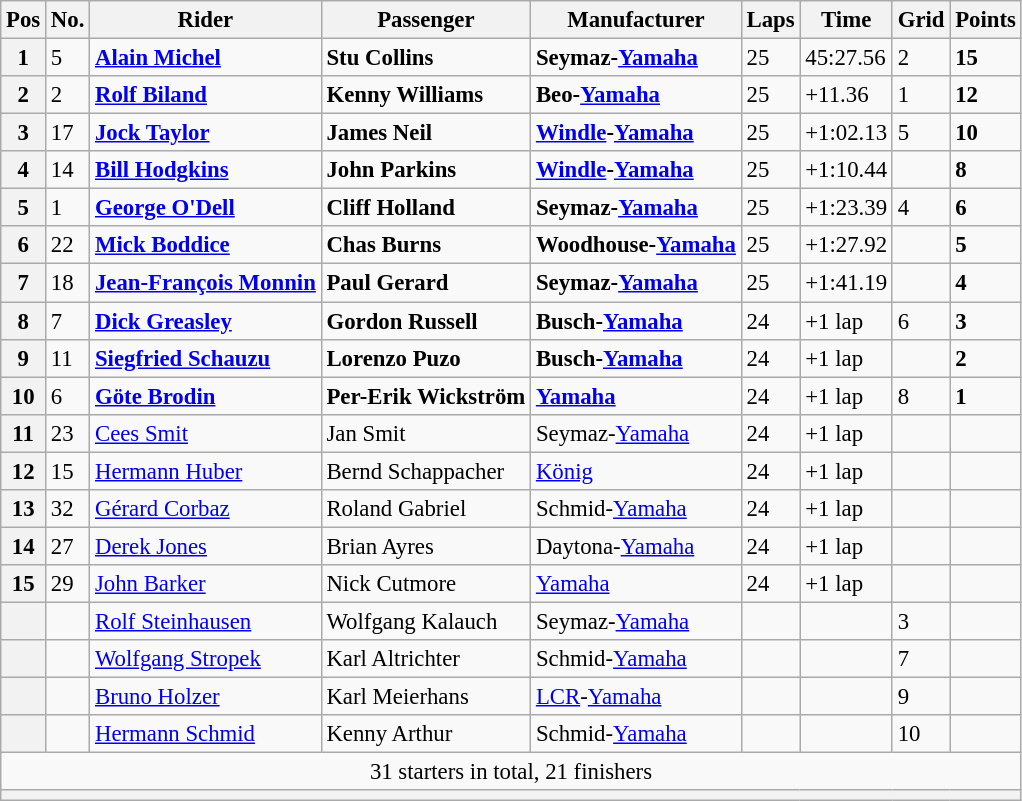<table class="wikitable" style="font-size: 95%;">
<tr>
<th>Pos</th>
<th>No.</th>
<th>Rider</th>
<th>Passenger</th>
<th>Manufacturer</th>
<th>Laps</th>
<th>Time</th>
<th>Grid</th>
<th>Points</th>
</tr>
<tr>
<th>1</th>
<td>5</td>
<td> <strong><a href='#'>Alain Michel</a></strong></td>
<td> <strong>Stu Collins</strong></td>
<td><strong>Seymaz-<a href='#'>Yamaha</a></strong></td>
<td>25</td>
<td>45:27.56</td>
<td>2</td>
<td><strong>15</strong></td>
</tr>
<tr>
<th>2</th>
<td>2</td>
<td> <strong><a href='#'>Rolf Biland</a></strong></td>
<td> <strong>Kenny Williams</strong></td>
<td><strong>Beo-<a href='#'>Yamaha</a></strong></td>
<td>25</td>
<td>+11.36</td>
<td>1</td>
<td><strong>12</strong></td>
</tr>
<tr>
<th>3</th>
<td>17</td>
<td> <strong><a href='#'>Jock Taylor</a></strong></td>
<td> <strong>James Neil</strong></td>
<td><strong><a href='#'>Windle</a>-<a href='#'>Yamaha</a></strong></td>
<td>25</td>
<td>+1:02.13</td>
<td>5</td>
<td><strong>10</strong></td>
</tr>
<tr>
<th>4</th>
<td>14</td>
<td> <strong><a href='#'>Bill Hodgkins</a></strong></td>
<td> <strong>John Parkins</strong></td>
<td><strong><a href='#'>Windle</a>-<a href='#'>Yamaha</a></strong></td>
<td>25</td>
<td>+1:10.44</td>
<td></td>
<td><strong>8</strong></td>
</tr>
<tr>
<th>5</th>
<td>1</td>
<td> <strong><a href='#'>George O'Dell</a></strong></td>
<td> <strong>Cliff Holland</strong></td>
<td><strong>Seymaz-<a href='#'>Yamaha</a></strong></td>
<td>25</td>
<td>+1:23.39</td>
<td>4</td>
<td><strong>6</strong></td>
</tr>
<tr>
<th>6</th>
<td>22</td>
<td> <strong><a href='#'>Mick Boddice</a></strong></td>
<td> <strong>Chas Burns</strong></td>
<td><strong>Woodhouse-<a href='#'>Yamaha</a></strong></td>
<td>25</td>
<td>+1:27.92</td>
<td></td>
<td><strong>5</strong></td>
</tr>
<tr>
<th>7</th>
<td>18</td>
<td> <strong><a href='#'>Jean-François Monnin</a></strong></td>
<td> <strong>Paul Gerard</strong></td>
<td><strong>Seymaz-<a href='#'>Yamaha</a></strong></td>
<td>25</td>
<td>+1:41.19</td>
<td></td>
<td><strong>4</strong></td>
</tr>
<tr>
<th>8</th>
<td>7</td>
<td> <strong><a href='#'>Dick Greasley</a></strong></td>
<td> <strong>Gordon Russell</strong></td>
<td><strong>Busch-<a href='#'>Yamaha</a></strong></td>
<td>24</td>
<td>+1 lap</td>
<td>6</td>
<td><strong>3</strong></td>
</tr>
<tr>
<th>9</th>
<td>11</td>
<td> <strong><a href='#'>Siegfried Schauzu</a></strong></td>
<td> <strong>Lorenzo Puzo</strong></td>
<td><strong>Busch-<a href='#'>Yamaha</a></strong></td>
<td>24</td>
<td>+1 lap</td>
<td></td>
<td><strong>2</strong></td>
</tr>
<tr>
<th>10</th>
<td>6</td>
<td> <strong><a href='#'>Göte Brodin</a></strong></td>
<td> <strong>Per-Erik Wickström</strong></td>
<td><strong><a href='#'>Yamaha</a></strong></td>
<td>24</td>
<td>+1 lap</td>
<td>8</td>
<td><strong>1</strong></td>
</tr>
<tr>
<th>11</th>
<td>23</td>
<td> <a href='#'>Cees Smit</a></td>
<td> Jan Smit</td>
<td>Seymaz-<a href='#'>Yamaha</a></td>
<td>24</td>
<td>+1 lap</td>
<td></td>
<td></td>
</tr>
<tr>
<th>12</th>
<td>15</td>
<td> <a href='#'>Hermann Huber</a></td>
<td> Bernd Schappacher</td>
<td><a href='#'>König</a></td>
<td>24</td>
<td>+1 lap</td>
<td></td>
<td></td>
</tr>
<tr>
<th>13</th>
<td>32</td>
<td> <a href='#'>Gérard Corbaz</a></td>
<td> Roland Gabriel</td>
<td>Schmid-<a href='#'>Yamaha</a></td>
<td>24</td>
<td>+1 lap</td>
<td></td>
<td></td>
</tr>
<tr>
<th>14</th>
<td>27</td>
<td> <a href='#'>Derek Jones</a></td>
<td> Brian Ayres</td>
<td>Daytona-<a href='#'>Yamaha</a></td>
<td>24</td>
<td>+1 lap</td>
<td></td>
<td></td>
</tr>
<tr>
<th>15</th>
<td>29</td>
<td> <a href='#'>John Barker</a></td>
<td> Nick Cutmore</td>
<td><a href='#'>Yamaha</a></td>
<td>24</td>
<td>+1 lap</td>
<td></td>
<td></td>
</tr>
<tr>
<th></th>
<td></td>
<td> <a href='#'>Rolf Steinhausen</a></td>
<td> Wolfgang Kalauch</td>
<td>Seymaz-<a href='#'>Yamaha</a></td>
<td></td>
<td></td>
<td>3</td>
<td></td>
</tr>
<tr>
<th></th>
<td></td>
<td> <a href='#'>Wolfgang Stropek</a></td>
<td> Karl Altrichter</td>
<td>Schmid-<a href='#'>Yamaha</a></td>
<td></td>
<td></td>
<td>7</td>
<td></td>
</tr>
<tr>
<th></th>
<td></td>
<td> <a href='#'>Bruno Holzer</a></td>
<td> Karl Meierhans</td>
<td><a href='#'>LCR</a>-<a href='#'>Yamaha</a></td>
<td></td>
<td></td>
<td>9</td>
<td></td>
</tr>
<tr>
<th></th>
<td></td>
<td> <a href='#'>Hermann Schmid</a></td>
<td> Kenny Arthur</td>
<td>Schmid-<a href='#'>Yamaha</a></td>
<td></td>
<td></td>
<td>10</td>
<td></td>
</tr>
<tr>
<td colspan=9 align=center>31 starters in total, 21 finishers</td>
</tr>
<tr>
<th colspan=9></th>
</tr>
</table>
